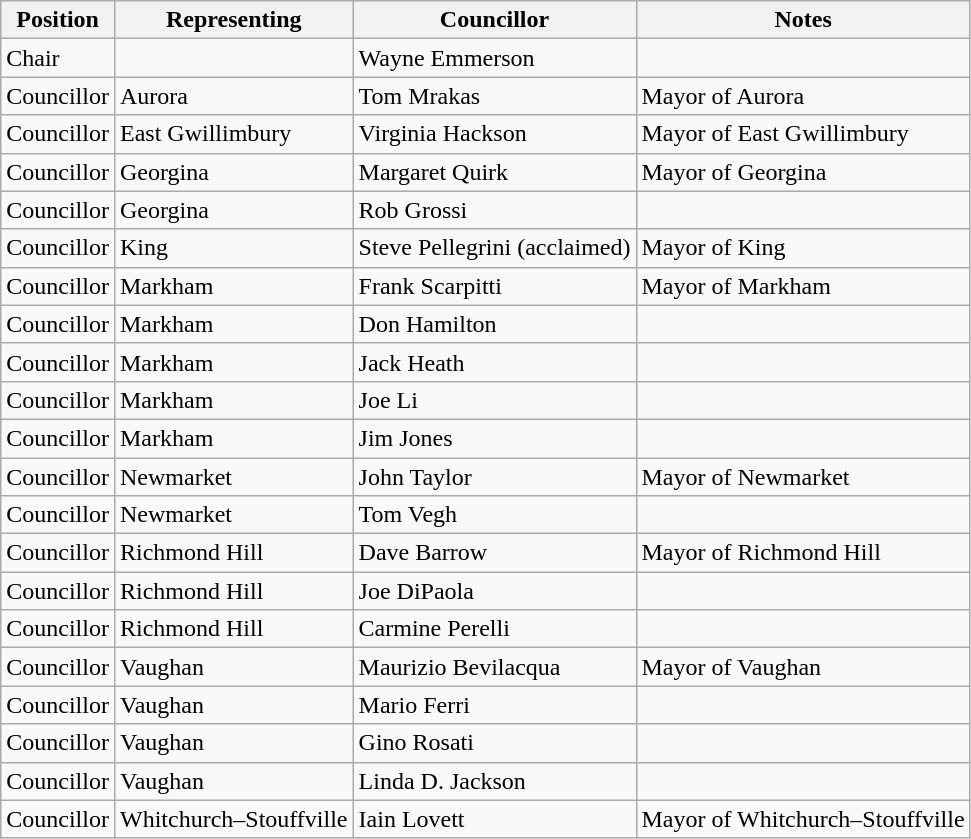<table class="wikitable">
<tr>
<th>Position</th>
<th>Representing</th>
<th>Councillor</th>
<th>Notes</th>
</tr>
<tr>
<td>Chair</td>
<td></td>
<td>Wayne Emmerson</td>
<td></td>
</tr>
<tr>
<td>Councillor</td>
<td>Aurora</td>
<td>Tom Mrakas</td>
<td>Mayor of Aurora</td>
</tr>
<tr>
<td>Councillor</td>
<td>East Gwillimbury</td>
<td>Virginia Hackson</td>
<td>Mayor of East Gwillimbury</td>
</tr>
<tr>
<td>Councillor</td>
<td>Georgina</td>
<td>Margaret Quirk</td>
<td>Mayor of Georgina</td>
</tr>
<tr>
<td>Councillor</td>
<td>Georgina</td>
<td>Rob Grossi</td>
<td></td>
</tr>
<tr>
<td>Councillor</td>
<td>King</td>
<td>Steve Pellegrini (acclaimed)</td>
<td>Mayor of King</td>
</tr>
<tr>
<td>Councillor</td>
<td>Markham</td>
<td>Frank Scarpitti</td>
<td>Mayor of Markham</td>
</tr>
<tr>
<td>Councillor</td>
<td>Markham</td>
<td>Don Hamilton</td>
<td></td>
</tr>
<tr>
<td>Councillor</td>
<td>Markham</td>
<td>Jack Heath</td>
<td></td>
</tr>
<tr>
<td>Councillor</td>
<td>Markham</td>
<td>Joe Li</td>
<td></td>
</tr>
<tr>
<td>Councillor</td>
<td>Markham</td>
<td>Jim Jones</td>
<td></td>
</tr>
<tr>
<td>Councillor</td>
<td>Newmarket</td>
<td>John Taylor</td>
<td>Mayor of Newmarket</td>
</tr>
<tr>
<td>Councillor</td>
<td>Newmarket</td>
<td>Tom Vegh</td>
<td></td>
</tr>
<tr>
<td>Councillor</td>
<td>Richmond Hill</td>
<td>Dave Barrow</td>
<td>Mayor of Richmond Hill</td>
</tr>
<tr>
<td>Councillor</td>
<td>Richmond Hill</td>
<td>Joe DiPaola</td>
<td></td>
</tr>
<tr>
<td>Councillor</td>
<td>Richmond Hill</td>
<td>Carmine Perelli</td>
<td></td>
</tr>
<tr>
<td>Councillor</td>
<td>Vaughan</td>
<td>Maurizio Bevilacqua</td>
<td>Mayor of Vaughan</td>
</tr>
<tr>
<td>Councillor</td>
<td>Vaughan</td>
<td>Mario Ferri</td>
<td></td>
</tr>
<tr>
<td>Councillor</td>
<td>Vaughan</td>
<td>Gino Rosati</td>
<td></td>
</tr>
<tr>
<td>Councillor</td>
<td>Vaughan</td>
<td>Linda D. Jackson</td>
<td></td>
</tr>
<tr>
<td>Councillor</td>
<td>Whitchurch–Stouffville</td>
<td>Iain Lovett</td>
<td>Mayor of Whitchurch–Stouffville</td>
</tr>
</table>
